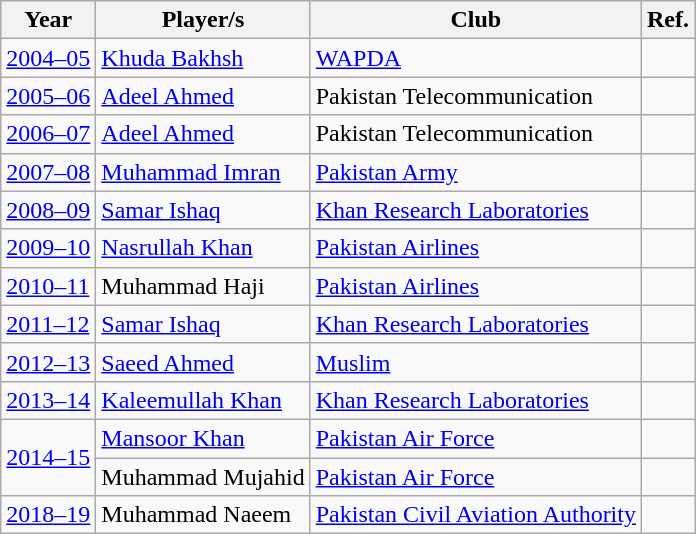<table class="wikitable">
<tr>
<th>Year</th>
<th>Player/s</th>
<th>Club</th>
<th>Ref.</th>
</tr>
<tr>
<td><a href='#'>2004–05</a></td>
<td style="text-align:left;"> <a href='#'>Khuda Bakhsh</a></td>
<td><a href='#'>WAPDA</a></td>
<td></td>
</tr>
<tr>
<td><a href='#'>2005–06</a></td>
<td style="text-align:left;"> <a href='#'>Adeel Ahmed</a></td>
<td>Pakistan Telecommunication</td>
<td></td>
</tr>
<tr>
<td><a href='#'>2006–07</a></td>
<td style="text-align:left;"> <a href='#'>Adeel Ahmed</a></td>
<td>Pakistan Telecommunication</td>
<td></td>
</tr>
<tr>
<td><a href='#'>2007–08</a></td>
<td style="text-align:left;"> <a href='#'>Muhammad Imran</a></td>
<td><a href='#'>Pakistan Army</a></td>
<td></td>
</tr>
<tr>
<td><a href='#'>2008–09</a></td>
<td style="text-align:left;"> <a href='#'>Samar Ishaq</a></td>
<td><a href='#'>Khan Research Laboratories</a></td>
<td></td>
</tr>
<tr>
<td><a href='#'>2009–10</a></td>
<td style="text-align:left;"> <a href='#'>Nasrullah Khan</a></td>
<td><a href='#'>Pakistan Airlines</a></td>
<td></td>
</tr>
<tr>
<td><a href='#'>2010–11</a></td>
<td style="text-align:left;"> Muhammad Haji</td>
<td><a href='#'>Pakistan Airlines</a></td>
<td></td>
</tr>
<tr>
<td><a href='#'>2011–12</a></td>
<td style="text-align:left;"> <a href='#'>Samar Ishaq</a></td>
<td><a href='#'>Khan Research Laboratories</a></td>
<td></td>
</tr>
<tr>
<td><a href='#'>2012–13</a></td>
<td style="text-align:left;"> <a href='#'>Saeed Ahmed</a></td>
<td><a href='#'>Muslim</a></td>
<td></td>
</tr>
<tr>
<td><a href='#'>2013–14</a></td>
<td style="text-align:left;"> <a href='#'>Kaleemullah Khan</a></td>
<td><a href='#'>Khan Research Laboratories</a></td>
<td></td>
</tr>
<tr>
<td rowspan=2><a href='#'>2014–15</a></td>
<td style="text-align:left;"> <a href='#'>Mansoor Khan</a></td>
<td><a href='#'>Pakistan Air Force</a></td>
<td></td>
</tr>
<tr>
<td style="text-align:left;"> Muhammad Mujahid</td>
<td><a href='#'>Pakistan Air Force</a></td>
<td></td>
</tr>
<tr>
<td><a href='#'>2018–19</a></td>
<td style="text-align:left;"> Muhammad Naeem</td>
<td><a href='#'>Pakistan Civil Aviation Authority</a></td>
<td></td>
</tr>
</table>
